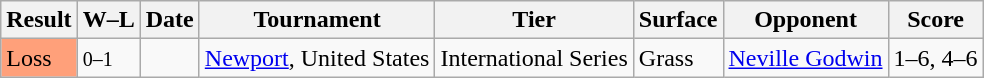<table class="sortable wikitable">
<tr>
<th>Result</th>
<th class=unsortable>W–L</th>
<th>Date</th>
<th>Tournament</th>
<th>Tier</th>
<th>Surface</th>
<th>Opponent</th>
<th class=unsortable>Score</th>
</tr>
<tr>
<td bgcolor=FFA07A>Loss</td>
<td><small>0–1</small></td>
<td><a href='#'></a></td>
<td><a href='#'>Newport</a>, United States</td>
<td>International Series</td>
<td>Grass</td>
<td> <a href='#'>Neville Godwin</a></td>
<td>1–6, 4–6</td>
</tr>
</table>
